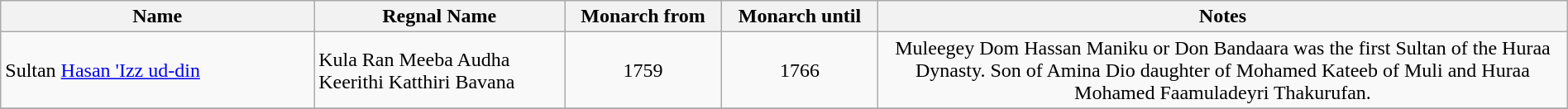<table width=100% class="wikitable">
<tr>
<th width=20%>Name</th>
<th>Regnal Name</th>
<th width=10%>Monarch from</th>
<th width=10%>Monarch until</th>
<th width=44%>Notes</th>
</tr>
<tr>
<td align="left">Sultan <a href='#'>Hasan 'Izz ud-din</a></td>
<td>Kula Ran Meeba Audha Keerithi Katthiri Bavana</td>
<td align="center">1759</td>
<td align="center">1766</td>
<td align="center">Muleegey Dom Hassan Maniku or Don Bandaara was the first Sultan of the Huraa Dynasty. Son of Amina Dio daughter of Mohamed Kateeb of Muli and Huraa Mohamed Faamuladeyri Thakurufan.</td>
</tr>
<tr>
</tr>
</table>
